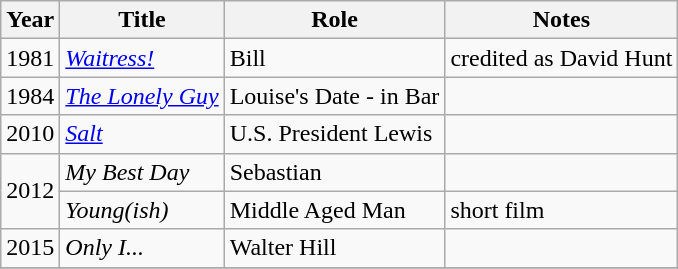<table class="wikitable sortable">
<tr>
<th>Year</th>
<th>Title</th>
<th>Role</th>
<th>Notes</th>
</tr>
<tr>
<td>1981</td>
<td><em><a href='#'>Waitress!</a></em></td>
<td>Bill</td>
<td>credited as David Hunt</td>
</tr>
<tr>
<td>1984</td>
<td><em><a href='#'>The Lonely Guy</a></em></td>
<td>Louise's Date - in Bar</td>
<td></td>
</tr>
<tr>
<td>2010</td>
<td><em><a href='#'>Salt</a></em></td>
<td>U.S. President Lewis</td>
<td></td>
</tr>
<tr>
<td rowspan="2">2012</td>
<td><em>My Best Day</em></td>
<td>Sebastian</td>
<td></td>
</tr>
<tr>
<td><em>Young(ish)</em></td>
<td>Middle Aged Man</td>
<td>short film</td>
</tr>
<tr>
<td>2015</td>
<td><em>Only I...</em></td>
<td>Walter Hill</td>
<td></td>
</tr>
<tr>
</tr>
</table>
